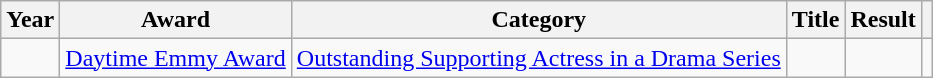<table class="wikitable sortable plainrowheaders">
<tr>
<th scope="col">Year</th>
<th scope="col">Award</th>
<th scope="col">Category</th>
<th scope="col">Title</th>
<th scope="col">Result</th>
<th scope="col" class="unsortable"></th>
</tr>
<tr>
<td></td>
<td><a href='#'>Daytime Emmy Award</a></td>
<td><a href='#'>Outstanding Supporting Actress in a Drama Series</a></td>
<td></td>
<td></td>
<td></td>
</tr>
</table>
